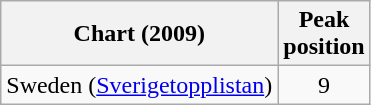<table class="wikitable">
<tr>
<th>Chart (2009)</th>
<th>Peak<br>position</th>
</tr>
<tr>
<td>Sweden (<a href='#'>Sverigetopplistan</a>)</td>
<td align="center">9</td>
</tr>
</table>
